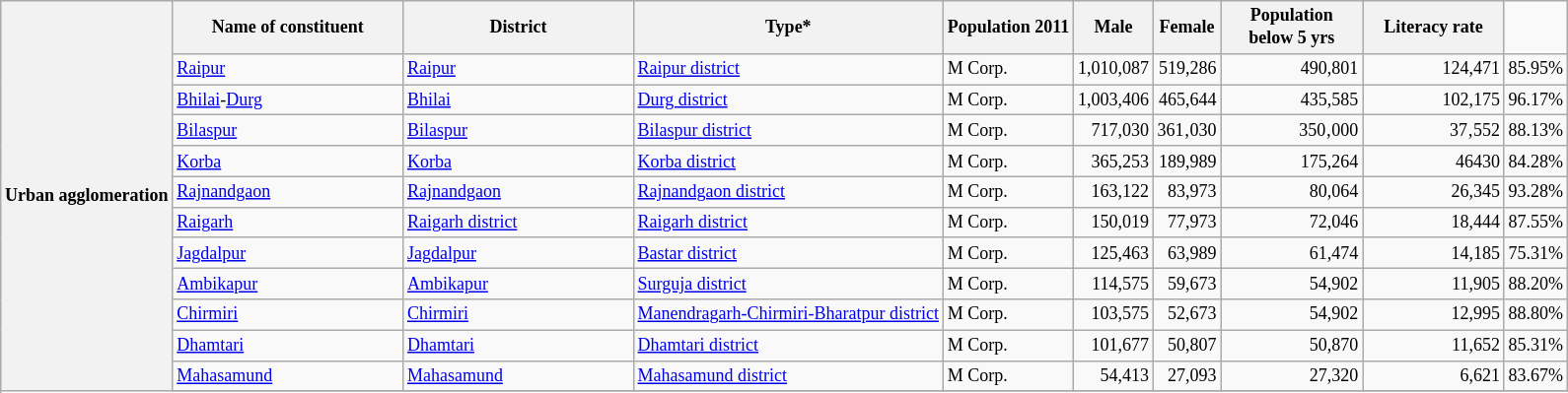<table class="sortable wikitable" style="text-align:center;font-size: 9pt">
<tr>
<th rowspan="150" rowspan="1">Urban agglomeration</th>
<th width="150" rowspan="1">Name of constituent</th>
<th width="150" rowspan="1">District</th>
<th rowspan="1">Type*</th>
<th rowspan="1">Population 2011</th>
<th rowspan="1">Male</th>
<th rowspan="1">Female</th>
<th width="90" rowspan="1">Population<br> below 5 yrs</th>
<th width="90" rowspan="1">Literacy rate</th>
</tr>
<tr>
<td align="left"><a href='#'>Raipur</a></td>
<td align="left"><a href='#'>Raipur</a></td>
<td align="left"><a href='#'>Raipur district</a></td>
<td align="left">M Corp.</td>
<td align="right">1,010,087</td>
<td align="right">519,286</td>
<td align="right">490,801</td>
<td align="right">124,471</td>
<td align="right">85.95%</td>
</tr>
<tr>
<td align="left"><a href='#'>Bhilai</a>-<a href='#'>Durg</a></td>
<td align="left"><a href='#'>Bhilai</a></td>
<td align="left"><a href='#'>Durg district</a></td>
<td align="left">M Corp.</td>
<td align="right">1,003,406</td>
<td align="right">465,644</td>
<td align="right">435,585</td>
<td align="right">102,175</td>
<td align="right">96.17%</td>
</tr>
<tr>
<td align ="left"><a href='#'>Bilaspur</a></td>
<td align="left"><a href='#'>Bilaspur</a></td>
<td align="left"><a href='#'>Bilaspur district</a></td>
<td align="left">M Corp.</td>
<td align="right">717,030</td>
<td align="right">361‚030</td>
<td align="right">350‚000</td>
<td align="right">37‚552</td>
<td align="right">88.13%</td>
</tr>
<tr>
<td align="left"><a href='#'>Korba</a></td>
<td align="left"><a href='#'>Korba</a></td>
<td align="left"><a href='#'>Korba district</a></td>
<td align="left">M Corp.</td>
<td align="right">365,253</td>
<td align="right">189,989</td>
<td align="right">175,264</td>
<td align="right">46430</td>
<td align="right">84.28%</td>
</tr>
<tr>
<td align="left"><a href='#'>Rajnandgaon</a></td>
<td align="left"><a href='#'>Rajnandgaon</a></td>
<td align="left"><a href='#'>Rajnandgaon district</a></td>
<td align="left">M Corp.</td>
<td align="right">163,122</td>
<td align="right">83,973</td>
<td align="right">80,064</td>
<td align="right">26,345</td>
<td align="right">93.28%</td>
</tr>
<tr>
<td align="left"><a href='#'>Raigarh</a></td>
<td align="left"><a href='#'>Raigarh district</a></td>
<td align="left"><a href='#'>Raigarh district</a></td>
<td align="left">M Corp.</td>
<td align="right">150,019</td>
<td align="right">77,973</td>
<td align="right">72,046</td>
<td align="right">18,444</td>
<td align="right">87.55%</td>
</tr>
<tr>
<td align="left"><a href='#'>Jagdalpur</a></td>
<td align="left"><a href='#'>Jagdalpur</a></td>
<td align="left"><a href='#'>Bastar district</a></td>
<td align="left">M Corp.</td>
<td align="right">125,463</td>
<td align="right">63,989</td>
<td align="right">61,474</td>
<td align="right">14,185</td>
<td align="right">75.31%</td>
</tr>
<tr>
<td align="left"><a href='#'>Ambikapur</a></td>
<td align="left"><a href='#'>Ambikapur</a></td>
<td align="left"><a href='#'>Surguja district</a></td>
<td align="left">M Corp.</td>
<td align="right">114,575</td>
<td align="right">59,673</td>
<td align="right">54,902</td>
<td align="right">11,905</td>
<td align="right">88.20%</td>
</tr>
<tr>
<td align="left"><a href='#'>Chirmiri</a></td>
<td align="left"><a href='#'>Chirmiri</a></td>
<td align="left"><a href='#'>Manendragarh-Chirmiri-Bharatpur district</a></td>
<td align="left">M Corp.</td>
<td align="right">103,575</td>
<td align="right">52,673</td>
<td align="right">54,902</td>
<td align="right">12,995</td>
<td align="right">88.80%</td>
</tr>
<tr>
<td align="left"><a href='#'>Dhamtari</a></td>
<td align="left"><a href='#'>Dhamtari</a></td>
<td align="left"><a href='#'>Dhamtari district</a></td>
<td align="left">M Corp.</td>
<td align="right">101,677</td>
<td align="right">50,807</td>
<td align="right">50,870</td>
<td align="right">11,652</td>
<td align="right">85.31%</td>
</tr>
<tr>
<td align="left"><a href='#'>Mahasamund</a></td>
<td align="left"><a href='#'>Mahasamund</a></td>
<td align="left"><a href='#'>Mahasamund district</a></td>
<td align="left">M Corp.</td>
<td align="right">54,413</td>
<td align="right">27,093</td>
<td align="right">27,320</td>
<td align="right">6,621</td>
<td align="right">83.67%</td>
</tr>
<tr |align="right"|85%>
</tr>
</table>
